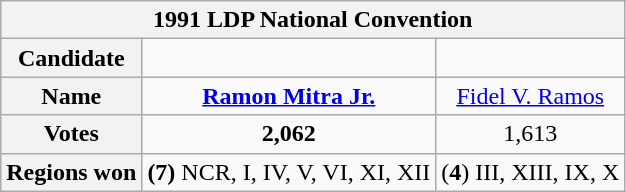<table class="wikitable" style="text-align:center">
<tr>
<th colspan="3">1991 LDP National Convention</th>
</tr>
<tr>
<th>Candidate</th>
<td></td>
<td></td>
</tr>
<tr>
<th align="right">Name</th>
<td><strong><a href='#'>Ramon Mitra Jr.</a></strong></td>
<td><a href='#'>Fidel V. Ramos</a></td>
</tr>
<tr>
<th align="right">Votes</th>
<td><strong>2,062</strong></td>
<td>1,613</td>
</tr>
<tr>
<th>Regions won</th>
<td><strong>(7)</strong> NCR, I, IV, V, VI, XI, XII</td>
<td>(<strong>4</strong>) III, XIII, IX, X</td>
</tr>
</table>
